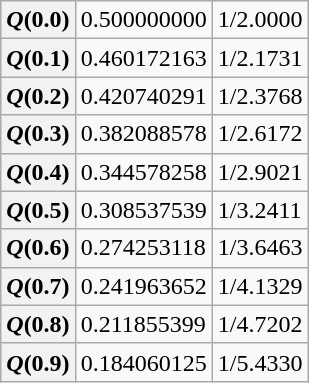<table class="wikitable">
<tr>
<th scope="row"><em>Q</em>(0.0)</th>
<td>0.500000000</td>
<td>1/2.0000</td>
</tr>
<tr>
<th scope="row"><em>Q</em>(0.1)</th>
<td>0.460172163</td>
<td>1/2.1731</td>
</tr>
<tr>
<th scope="row"><em>Q</em>(0.2)</th>
<td>0.420740291</td>
<td>1/2.3768</td>
</tr>
<tr>
<th scope="row"><em>Q</em>(0.3)</th>
<td>0.382088578</td>
<td>1/2.6172</td>
</tr>
<tr>
<th scope="row"><em>Q</em>(0.4)</th>
<td>0.344578258</td>
<td>1/2.9021</td>
</tr>
<tr>
<th scope="row"><em>Q</em>(0.5)</th>
<td>0.308537539</td>
<td>1/3.2411</td>
</tr>
<tr>
<th scope="row"><em>Q</em>(0.6)</th>
<td>0.274253118</td>
<td>1/3.6463</td>
</tr>
<tr>
<th scope="row"><em>Q</em>(0.7)</th>
<td>0.241963652</td>
<td>1/4.1329</td>
</tr>
<tr>
<th scope="row"><em>Q</em>(0.8)</th>
<td>0.211855399</td>
<td>1/4.7202</td>
</tr>
<tr>
<th scope="row"><em>Q</em>(0.9)</th>
<td>0.184060125</td>
<td>1/5.4330</td>
</tr>
</table>
